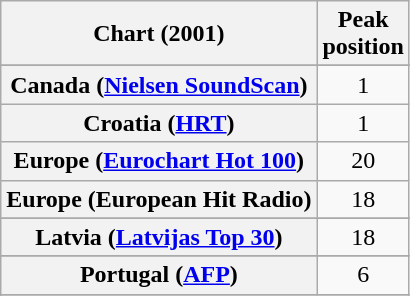<table class="wikitable sortable plainrowheaders" style="text-align:center">
<tr>
<th scope="col">Chart (2001)</th>
<th scope="col">Peak<br>position</th>
</tr>
<tr>
</tr>
<tr>
</tr>
<tr>
</tr>
<tr>
</tr>
<tr>
</tr>
<tr>
<th scope="row">Canada (<a href='#'>Nielsen SoundScan</a>)<br></th>
<td>1</td>
</tr>
<tr>
<th scope="row">Croatia (<a href='#'>HRT</a>)</th>
<td>1</td>
</tr>
<tr>
<th scope="row">Europe (<a href='#'>Eurochart Hot 100</a>)</th>
<td>20</td>
</tr>
<tr>
<th scope="row">Europe (European Hit Radio)</th>
<td>18</td>
</tr>
<tr>
</tr>
<tr>
</tr>
<tr>
</tr>
<tr>
<th scope="row">Latvia (<a href='#'>Latvijas Top 30</a>)</th>
<td>18</td>
</tr>
<tr>
</tr>
<tr>
</tr>
<tr>
</tr>
<tr>
</tr>
<tr>
<th scope="row">Portugal (<a href='#'>AFP</a>)</th>
<td>6</td>
</tr>
<tr>
</tr>
<tr>
</tr>
<tr>
</tr>
<tr>
</tr>
<tr>
</tr>
<tr>
</tr>
<tr>
</tr>
<tr>
</tr>
<tr>
</tr>
</table>
